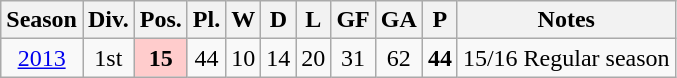<table class="wikitable sortable">
<tr>
<th>Season</th>
<th>Div.</th>
<th>Pos.</th>
<th>Pl.</th>
<th>W</th>
<th>D</th>
<th>L</th>
<th>GF</th>
<th>GA</th>
<th>P</th>
<th>Notes</th>
</tr>
<tr>
<td align=center><a href='#'>2013</a></td>
<td align=center>1st</td>
<td align=center bgcolor=#ffcccc><strong>15</strong></td>
<td align=center>44</td>
<td align=center>10</td>
<td align=center>14</td>
<td align=center>20</td>
<td align=center>31</td>
<td align=center>62</td>
<td align=center><strong>44</strong></td>
<td>15/16 Regular season</td>
</tr>
</table>
